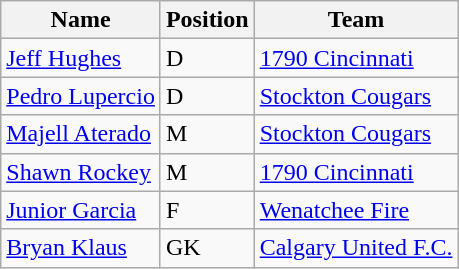<table class="wikitable">
<tr>
<th>Name</th>
<th>Position</th>
<th>Team</th>
</tr>
<tr>
<td><a href='#'>Jeff Hughes</a></td>
<td>D</td>
<td><a href='#'>1790 Cincinnati</a></td>
</tr>
<tr>
<td><a href='#'>Pedro Lupercio</a></td>
<td>D</td>
<td><a href='#'>Stockton Cougars</a></td>
</tr>
<tr>
<td><a href='#'>Majell Aterado</a></td>
<td>M</td>
<td><a href='#'>Stockton Cougars</a></td>
</tr>
<tr>
<td><a href='#'>Shawn Rockey</a></td>
<td>M</td>
<td><a href='#'>1790 Cincinnati</a></td>
</tr>
<tr>
<td><a href='#'>Junior Garcia</a></td>
<td>F</td>
<td><a href='#'>Wenatchee Fire</a></td>
</tr>
<tr>
<td><a href='#'>Bryan Klaus</a></td>
<td>GK</td>
<td><a href='#'>Calgary United F.C.</a></td>
</tr>
</table>
